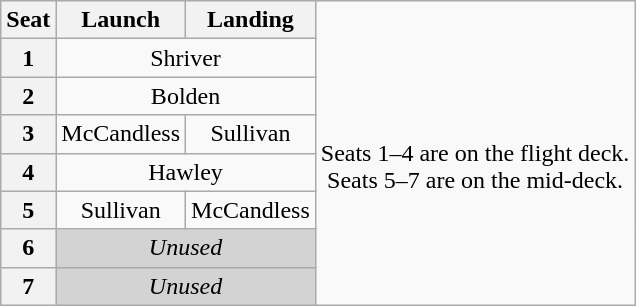<table class="wikitable" style="text-align:center">
<tr>
<th>Seat</th>
<th>Launch</th>
<th>Landing</th>
<td rowspan=8><br>Seats 1–4 are on the flight deck.<br>Seats 5–7 are on the mid-deck.</td>
</tr>
<tr>
<th>1</th>
<td colspan=2>Shriver</td>
</tr>
<tr>
<th>2</th>
<td colspan=2>Bolden</td>
</tr>
<tr>
<th>3</th>
<td>McCandless</td>
<td>Sullivan</td>
</tr>
<tr>
<th>4</th>
<td colspan=2>Hawley</td>
</tr>
<tr>
<th>5</th>
<td>Sullivan</td>
<td>McCandless</td>
</tr>
<tr>
<th>6</th>
<td colspan=2 style="background-color:lightgray"><em>Unused</em></td>
</tr>
<tr>
<th>7</th>
<td colspan=2 style="background-color:lightgray"><em>Unused</em></td>
</tr>
</table>
